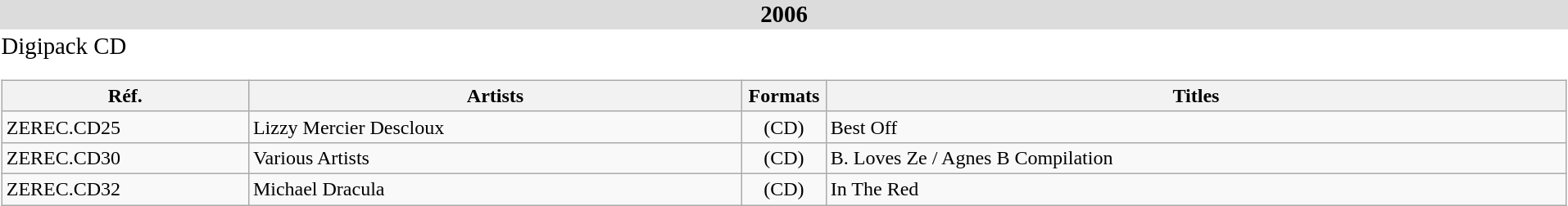<table class="collapsible collapsed" style="width:80em;">
<tr>
<th style = background:#DCDCDC><big>2006</big></th>
</tr>
<tr>
<td><big>Digipack CD</big><br><table class="wikitable sortable" style="width:100%;" align="left">
<tr>
<th scope=col width="15%">Réf.</th>
<th scope=col width="30%">Artists</th>
<th scope=col width="5%">Formats</th>
<th scope=col width="45%">Titles</th>
</tr>
<tr>
<td>ZEREC.CD25</td>
<td>Lizzy Mercier Descloux</td>
<td align="center">(CD)</td>
<td>Best Off</td>
</tr>
<tr>
<td>ZEREC.CD30</td>
<td>Various Artists</td>
<td align="center">(CD)</td>
<td>B. Loves Ze / Agnes B Compilation</td>
</tr>
<tr>
<td>ZEREC.CD32</td>
<td>Michael Dracula</td>
<td align="center">(CD)</td>
<td>In The Red</td>
</tr>
</table>
</td>
</tr>
</table>
